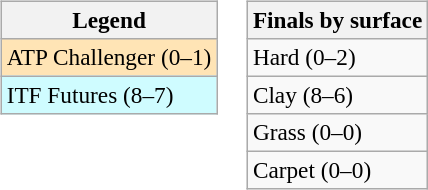<table>
<tr valign=top>
<td><br><table class=wikitable style=font-size:97%>
<tr>
<th>Legend</th>
</tr>
<tr bgcolor=moccasin>
<td>ATP Challenger (0–1)</td>
</tr>
<tr bgcolor=cffcff>
<td>ITF Futures (8–7)</td>
</tr>
</table>
</td>
<td><br><table class=wikitable style=font-size:97%>
<tr>
<th>Finals by surface</th>
</tr>
<tr>
<td>Hard (0–2)</td>
</tr>
<tr>
<td>Clay (8–6)</td>
</tr>
<tr>
<td>Grass (0–0)</td>
</tr>
<tr>
<td>Carpet (0–0)</td>
</tr>
</table>
</td>
</tr>
</table>
